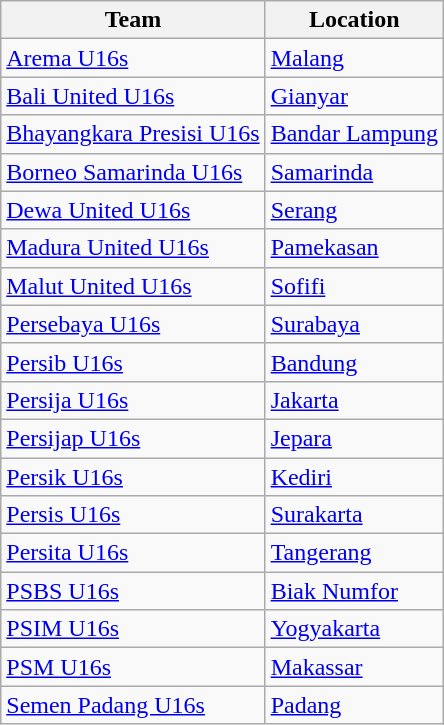<table class="wikitable sortable">
<tr>
<th>Team</th>
<th>Location</th>
</tr>
<tr>
<td><a href='#'>Arema U16s</a></td>
<td><a href='#'>Malang</a></td>
</tr>
<tr>
<td><a href='#'>Bali United U16s</a></td>
<td><a href='#'>Gianyar</a></td>
</tr>
<tr>
<td><a href='#'>Bhayangkara Presisi U16s</a></td>
<td><a href='#'>Bandar Lampung</a></td>
</tr>
<tr>
<td><a href='#'>Borneo Samarinda U16s</a></td>
<td><a href='#'>Samarinda</a></td>
</tr>
<tr>
<td><a href='#'>Dewa United U16s</a></td>
<td><a href='#'>Serang</a></td>
</tr>
<tr>
<td><a href='#'>Madura United U16s</a></td>
<td><a href='#'>Pamekasan</a></td>
</tr>
<tr>
<td><a href='#'>Malut United U16s</a></td>
<td><a href='#'>Sofifi</a></td>
</tr>
<tr>
<td><a href='#'>Persebaya U16s</a></td>
<td><a href='#'>Surabaya</a></td>
</tr>
<tr>
<td><a href='#'>Persib U16s</a></td>
<td><a href='#'>Bandung</a></td>
</tr>
<tr>
<td><a href='#'>Persija U16s</a></td>
<td><a href='#'>Jakarta</a></td>
</tr>
<tr>
<td><a href='#'>Persijap U16s</a></td>
<td><a href='#'>Jepara</a></td>
</tr>
<tr>
<td><a href='#'>Persik U16s</a></td>
<td><a href='#'>Kediri</a></td>
</tr>
<tr>
<td><a href='#'>Persis U16s</a></td>
<td><a href='#'>Surakarta</a></td>
</tr>
<tr>
<td><a href='#'>Persita U16s</a></td>
<td><a href='#'>Tangerang</a></td>
</tr>
<tr>
<td><a href='#'>PSBS U16s</a></td>
<td><a href='#'>Biak Numfor</a></td>
</tr>
<tr>
<td><a href='#'>PSIM U16s</a></td>
<td><a href='#'>Yogyakarta</a></td>
</tr>
<tr>
<td><a href='#'>PSM U16s</a></td>
<td><a href='#'>Makassar</a></td>
</tr>
<tr>
<td><a href='#'>Semen Padang U16s</a></td>
<td><a href='#'>Padang</a></td>
</tr>
</table>
